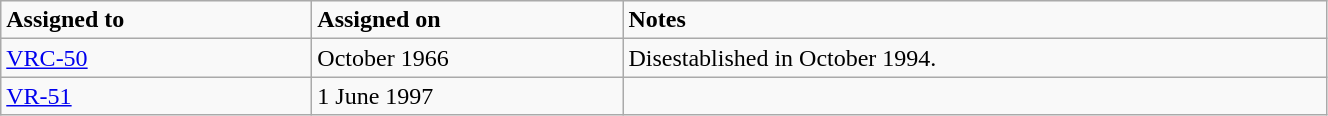<table class="wikitable" style="width: 70%;">
<tr>
<td style="width: 200px;"><strong>Assigned to</strong></td>
<td style="width: 200px;"><strong>Assigned on</strong></td>
<td><strong>Notes</strong></td>
</tr>
<tr>
<td><a href='#'>VRC-50</a></td>
<td>October 1966</td>
<td>Disestablished in October 1994.</td>
</tr>
<tr>
<td><a href='#'>VR-51</a></td>
<td>1 June 1997</td>
<td></td>
</tr>
</table>
